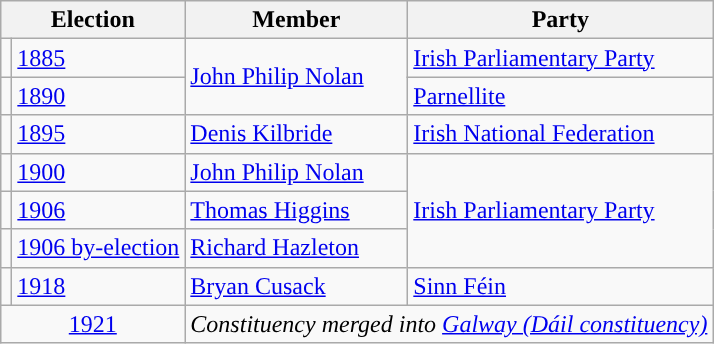<table class="wikitable">
<tr>
<th colspan="2">Election</th>
<th>Member</th>
<th>Party</th>
</tr>
<tr>
<td style="color:inherit;background-color: "></td>
<td><a href='#'>1885</a></td>
<td rowspan=2><a href='#'>John Philip Nolan</a></td>
<td><a href='#'>Irish Parliamentary Party</a></td>
</tr>
<tr>
<td style="color:inherit;background-color: "></td>
<td><a href='#'>1890</a></td>
<td><a href='#'>Parnellite</a></td>
</tr>
<tr>
<td style="color:inherit;background-color: "></td>
<td><a href='#'>1895</a></td>
<td><a href='#'>Denis Kilbride</a></td>
<td><a href='#'>Irish National Federation</a></td>
</tr>
<tr>
<td style="color:inherit;background-color: "></td>
<td><a href='#'>1900</a></td>
<td><a href='#'>John Philip Nolan</a></td>
<td rowspan="3"><a href='#'>Irish Parliamentary Party</a></td>
</tr>
<tr>
<td style="color:inherit;background-color: "></td>
<td><a href='#'>1906</a></td>
<td><a href='#'>Thomas Higgins</a></td>
</tr>
<tr>
<td style="color:inherit;background-color: "></td>
<td><a href='#'>1906 by-election</a></td>
<td><a href='#'>Richard Hazleton</a></td>
</tr>
<tr>
<td style="color:inherit;background-color: "></td>
<td><a href='#'>1918</a></td>
<td><a href='#'>Bryan Cusack</a></td>
<td><a href='#'>Sinn Féin</a></td>
</tr>
<tr>
<td colspan="2" align="center"><a href='#'>1921</a></td>
<td colspan="2"><em>Constituency merged into <a href='#'>Galway (Dáil constituency)</a></em></td>
</tr>
</table>
